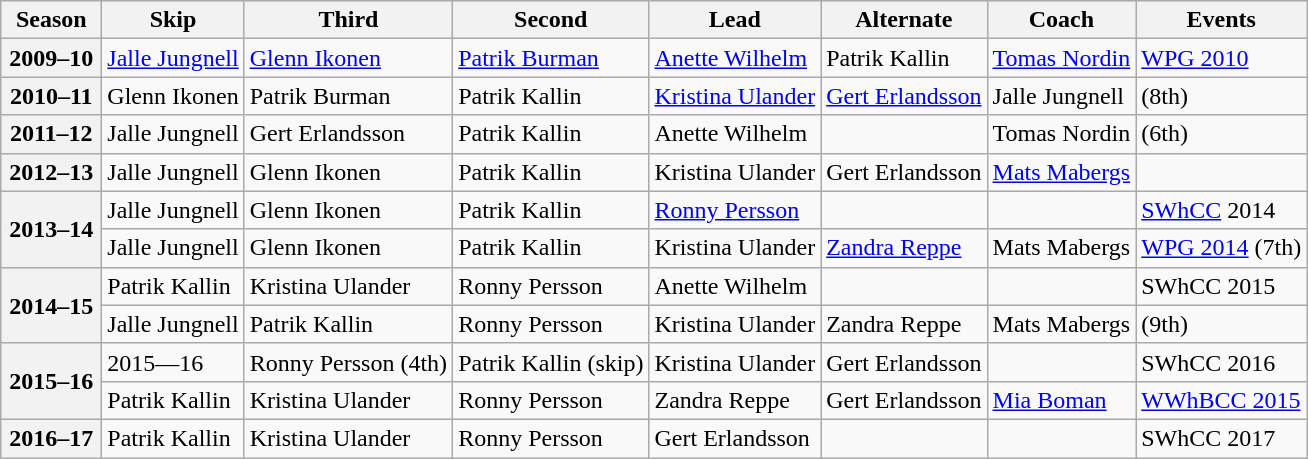<table class="wikitable">
<tr>
<th scope="col" width=60>Season</th>
<th scope="col">Skip</th>
<th scope="col">Third</th>
<th scope="col">Second</th>
<th scope="col">Lead</th>
<th scope="col">Alternate</th>
<th scope="col">Coach</th>
<th scope="col">Events</th>
</tr>
<tr>
<th scope="row">2009–10</th>
<td><a href='#'>Jalle Jungnell</a></td>
<td><a href='#'>Glenn Ikonen</a></td>
<td><a href='#'>Patrik Burman</a></td>
<td><a href='#'>Anette Wilhelm</a></td>
<td>Patrik Kallin</td>
<td><a href='#'>Tomas Nordin</a></td>
<td><a href='#'>WPG 2010</a> </td>
</tr>
<tr>
<th scope="row">2010–11</th>
<td>Glenn Ikonen</td>
<td>Patrik Burman</td>
<td>Patrik Kallin</td>
<td><a href='#'>Kristina Ulander</a></td>
<td><a href='#'>Gert Erlandsson</a></td>
<td>Jalle Jungnell</td>
<td> (8th)</td>
</tr>
<tr>
<th scope="row">2011–12</th>
<td>Jalle Jungnell</td>
<td>Gert Erlandsson</td>
<td>Patrik Kallin</td>
<td>Anette Wilhelm</td>
<td></td>
<td>Tomas Nordin</td>
<td> (6th)</td>
</tr>
<tr>
<th scope="row">2012–13</th>
<td>Jalle Jungnell</td>
<td>Glenn Ikonen</td>
<td>Patrik Kallin</td>
<td>Kristina Ulander</td>
<td>Gert Erlandsson</td>
<td><a href='#'>Mats Mabergs</a></td>
<td> </td>
</tr>
<tr>
<th scope="row" rowspan=2>2013–14</th>
<td>Jalle Jungnell</td>
<td>Glenn Ikonen</td>
<td>Patrik Kallin</td>
<td><a href='#'>Ronny Persson</a></td>
<td></td>
<td></td>
<td><a href='#'>SWhCC</a> 2014 </td>
</tr>
<tr>
<td>Jalle Jungnell</td>
<td>Glenn Ikonen</td>
<td>Patrik Kallin</td>
<td>Kristina Ulander</td>
<td><a href='#'>Zandra Reppe</a></td>
<td>Mats Mabergs</td>
<td><a href='#'>WPG 2014</a> (7th)</td>
</tr>
<tr>
<th scope="row" rowspan=2>2014–15</th>
<td>Patrik Kallin</td>
<td>Kristina Ulander</td>
<td>Ronny Persson</td>
<td>Anette Wilhelm</td>
<td></td>
<td></td>
<td>SWhCC 2015 </td>
</tr>
<tr>
<td>Jalle Jungnell</td>
<td>Patrik Kallin</td>
<td>Ronny Persson</td>
<td>Kristina Ulander</td>
<td>Zandra Reppe</td>
<td>Mats Mabergs</td>
<td> (9th)</td>
</tr>
<tr>
<th scope="row" rowspan=2>2015–16</th>
<td>2015—16</td>
<td>Ronny Persson (4th)</td>
<td>Patrik Kallin (skip)</td>
<td>Kristina Ulander</td>
<td>Gert Erlandsson</td>
<td></td>
<td>SWhCC 2016 </td>
</tr>
<tr>
<td>Patrik Kallin</td>
<td>Kristina Ulander</td>
<td>Ronny Persson</td>
<td>Zandra Reppe</td>
<td>Gert Erlandsson</td>
<td><a href='#'>Mia Boman</a></td>
<td><a href='#'>WWhBCC 2015</a> </td>
</tr>
<tr>
<th scope="row">2016–17</th>
<td>Patrik Kallin</td>
<td>Kristina Ulander</td>
<td>Ronny Persson</td>
<td>Gert Erlandsson</td>
<td></td>
<td></td>
<td>SWhCC 2017 </td>
</tr>
</table>
